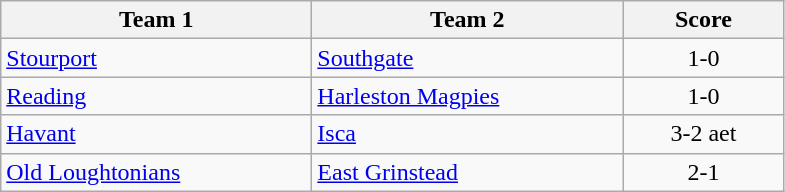<table class="wikitable" style="font-size: 100%">
<tr>
<th width=200>Team 1</th>
<th width=200>Team 2</th>
<th width=100>Score</th>
</tr>
<tr>
<td><a href='#'>Stourport</a></td>
<td><a href='#'>Southgate</a></td>
<td align=center>1-0</td>
</tr>
<tr>
<td><a href='#'>Reading</a></td>
<td><a href='#'>Harleston Magpies</a></td>
<td align=center>1-0</td>
</tr>
<tr>
<td><a href='#'>Havant</a></td>
<td><a href='#'>Isca</a></td>
<td align=center>3-2 aet</td>
</tr>
<tr>
<td><a href='#'>Old Loughtonians</a></td>
<td><a href='#'>East Grinstead</a></td>
<td align=center>2-1</td>
</tr>
</table>
